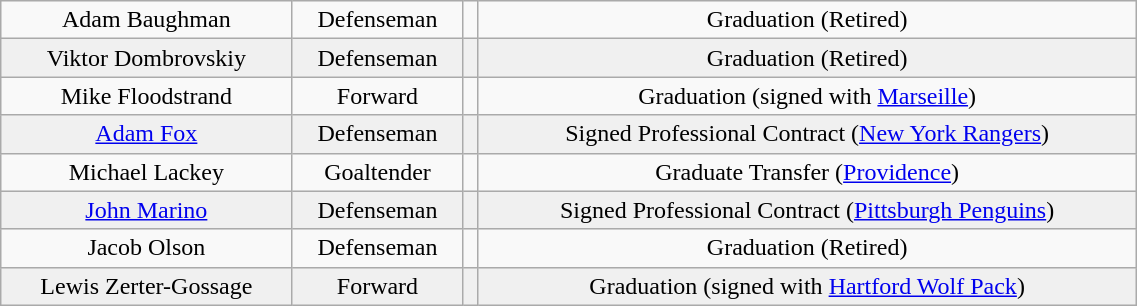<table class="wikitable" width="60%">
<tr align="center" bgcolor="">
<td>Adam Baughman</td>
<td>Defenseman</td>
<td></td>
<td>Graduation (Retired)</td>
</tr>
<tr align="center" bgcolor="f0f0f0">
<td>Viktor Dombrovskiy</td>
<td>Defenseman</td>
<td></td>
<td>Graduation (Retired)</td>
</tr>
<tr align="center" bgcolor="">
<td>Mike Floodstrand</td>
<td>Forward</td>
<td></td>
<td>Graduation (signed with <a href='#'>Marseille</a>)</td>
</tr>
<tr align="center" bgcolor="f0f0f0">
<td><a href='#'>Adam Fox</a></td>
<td>Defenseman</td>
<td></td>
<td>Signed Professional Contract (<a href='#'>New York Rangers</a>)</td>
</tr>
<tr align="center" bgcolor="">
<td>Michael Lackey</td>
<td>Goaltender</td>
<td></td>
<td>Graduate Transfer (<a href='#'>Providence</a>)</td>
</tr>
<tr align="center" bgcolor="f0f0f0">
<td><a href='#'>John Marino</a></td>
<td>Defenseman</td>
<td></td>
<td>Signed Professional Contract (<a href='#'>Pittsburgh Penguins</a>)</td>
</tr>
<tr align="center" bgcolor="">
<td>Jacob Olson</td>
<td>Defenseman</td>
<td></td>
<td>Graduation (Retired)</td>
</tr>
<tr align="center" bgcolor="f0f0f0">
<td>Lewis Zerter-Gossage</td>
<td>Forward</td>
<td></td>
<td>Graduation (signed with <a href='#'>Hartford Wolf Pack</a>)</td>
</tr>
</table>
